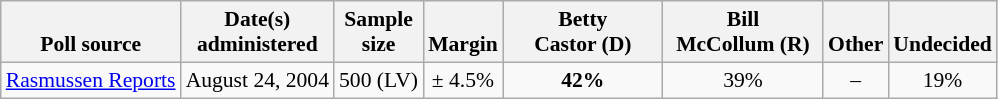<table class="wikitable" style="font-size:90%;text-align:center;">
<tr valign=bottom>
<th>Poll source</th>
<th>Date(s)<br>administered</th>
<th>Sample<br>size</th>
<th>Margin<br></th>
<th style="width:100px;">Betty<br>Castor (D)</th>
<th style="width:100px;">Bill<br>McCollum (R)</th>
<th>Other</th>
<th>Undecided</th>
</tr>
<tr>
<td style="text-align:left;"><a href='#'>Rasmussen Reports</a></td>
<td>August 24, 2004</td>
<td>500 (LV)</td>
<td>± 4.5%</td>
<td><strong>42%</strong></td>
<td>39%</td>
<td>–</td>
<td>19%</td>
</tr>
</table>
